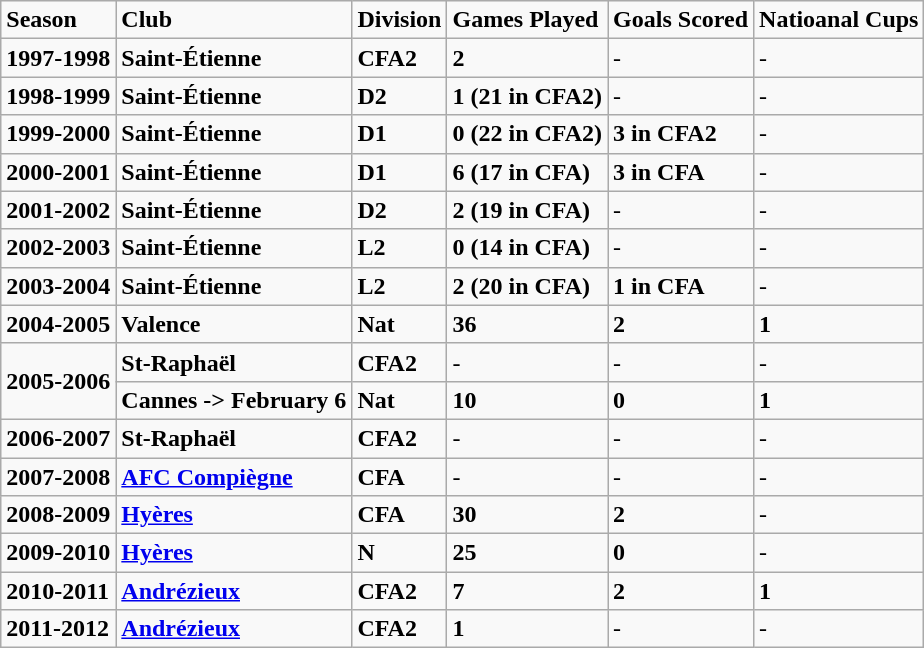<table class="wikitable">
<tr>
<td><strong>Season</strong></td>
<td><strong>Club</strong></td>
<td><strong>Division</strong></td>
<td><strong>Games Played</strong></td>
<td><strong>Goals Scored</strong></td>
<td><strong>Natioanal Cups</strong></td>
</tr>
<tr>
<td><strong>1997-1998</strong></td>
<td><strong>Saint-Étienne</strong></td>
<td><strong>CFA2</strong></td>
<td><strong>2</strong></td>
<td>-</td>
<td>-</td>
</tr>
<tr>
<td><strong>1998-1999</strong></td>
<td><strong>Saint-Étienne</strong></td>
<td><strong>D2</strong></td>
<td><strong>1 (21 in CFA2)</strong></td>
<td>-</td>
<td>-</td>
</tr>
<tr>
<td><strong>1999-2000</strong></td>
<td><strong>Saint-Étienne</strong></td>
<td><strong>D1</strong></td>
<td><strong>0 (22 in CFA2)</strong></td>
<td><strong>3 in CFA2</strong></td>
<td>-</td>
</tr>
<tr>
<td><strong>2000-2001</strong></td>
<td><strong>Saint-Étienne</strong></td>
<td><strong>D1</strong></td>
<td><strong>6 (17 in CFA)</strong></td>
<td><strong>3 in CFA</strong></td>
<td>-</td>
</tr>
<tr>
<td><strong>2001-2002</strong></td>
<td><strong>Saint-Étienne</strong></td>
<td><strong>D2</strong></td>
<td><strong>2 (19 in CFA)</strong></td>
<td>-</td>
<td>-</td>
</tr>
<tr>
<td><strong>2002-2003</strong></td>
<td><strong>Saint-Étienne</strong></td>
<td><strong>L2</strong></td>
<td><strong>0 (14 in CFA)</strong></td>
<td>-</td>
<td>-</td>
</tr>
<tr>
<td><strong>2003-2004</strong></td>
<td><strong>Saint-Étienne</strong></td>
<td><strong>L2</strong></td>
<td><strong>2 (20 in CFA)</strong></td>
<td><strong>1 in CFA</strong></td>
<td>-</td>
</tr>
<tr>
<td><strong>2004-2005</strong></td>
<td><strong>Valence</strong></td>
<td><strong>Nat</strong></td>
<td><strong>36</strong></td>
<td><strong>2</strong></td>
<td><strong>1</strong></td>
</tr>
<tr>
<td rowspan="2"><strong>2005-2006</strong></td>
<td><strong>St-Raphaël</strong></td>
<td><strong>CFA2</strong></td>
<td>-</td>
<td>-</td>
<td>-</td>
</tr>
<tr>
<td><strong>Cannes -> February 6</strong></td>
<td><strong>Nat</strong></td>
<td><strong>10</strong></td>
<td><strong>0</strong></td>
<td><strong>1</strong></td>
</tr>
<tr>
<td><strong>2006-2007</strong></td>
<td><strong>St-Raphaël  </strong></td>
<td><strong>CFA2</strong></td>
<td>-</td>
<td>-</td>
<td>-</td>
</tr>
<tr>
<td><strong>2007-2008</strong></td>
<td><strong><a href='#'>AFC Compiègne</a></strong></td>
<td><strong>CFA</strong></td>
<td>-</td>
<td>-</td>
<td>-</td>
</tr>
<tr>
<td><strong>2008-2009</strong></td>
<td><strong><a href='#'>Hyères</a></strong></td>
<td><strong>CFA</strong></td>
<td><strong>30</strong></td>
<td><strong>2</strong></td>
<td>-</td>
</tr>
<tr>
<td><strong>2009-2010</strong></td>
<td><strong><a href='#'>Hyères</a></strong></td>
<td><strong>N</strong></td>
<td><strong>25</strong></td>
<td><strong>0</strong></td>
<td>-</td>
</tr>
<tr>
<td><strong>2010-2011</strong></td>
<td><strong><a href='#'>Andrézieux</a></strong></td>
<td><strong>CFA2</strong></td>
<td><strong>7</strong></td>
<td><strong>2</strong></td>
<td><strong>1</strong></td>
</tr>
<tr>
<td><strong>2011-2012</strong></td>
<td><strong><a href='#'>Andrézieux</a></strong></td>
<td><strong>CFA2</strong></td>
<td><strong>1</strong></td>
<td>-</td>
<td>-</td>
</tr>
</table>
